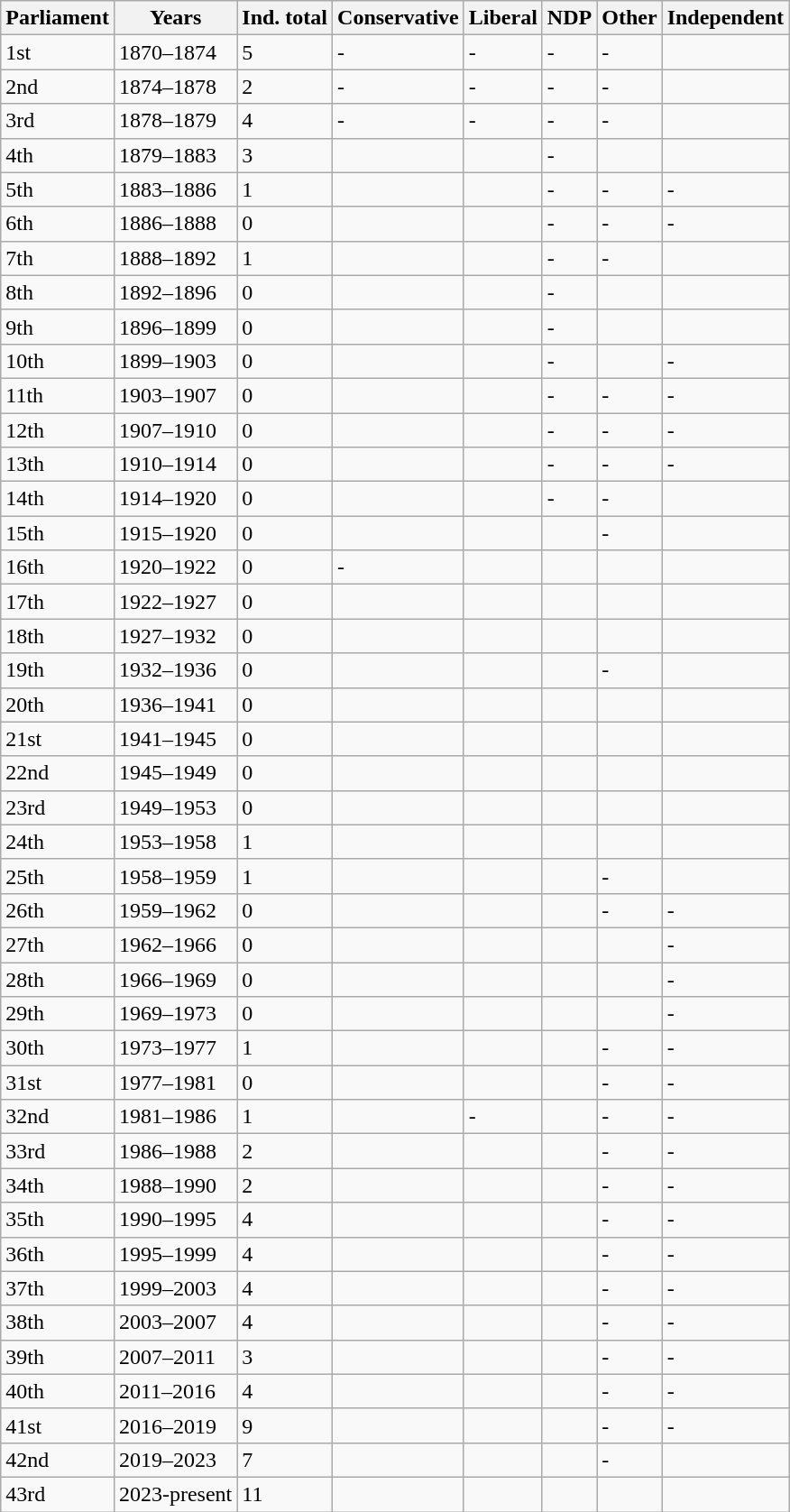<table class="wikitable">
<tr>
<th>Parliament</th>
<th>Years</th>
<th>Ind. total</th>
<th>Conservative</th>
<th>Liberal</th>
<th>NDP</th>
<th>Other</th>
<th>Independent</th>
</tr>
<tr>
<td>1st</td>
<td>1870–1874</td>
<td>5</td>
<td>-</td>
<td>-</td>
<td>-</td>
<td>-</td>
<td></td>
</tr>
<tr>
<td>2nd</td>
<td>1874–1878</td>
<td>2</td>
<td>-</td>
<td>-</td>
<td>-</td>
<td>-</td>
<td></td>
</tr>
<tr>
<td>3rd</td>
<td>1878–1879</td>
<td>4</td>
<td>-</td>
<td>-</td>
<td>-</td>
<td>-</td>
<td></td>
</tr>
<tr>
<td>4th</td>
<td>1879–1883</td>
<td>3</td>
<td></td>
<td></td>
<td>-</td>
<td></td>
<td></td>
</tr>
<tr>
<td>5th</td>
<td>1883–1886</td>
<td>1</td>
<td></td>
<td></td>
<td>-</td>
<td>-</td>
<td>-</td>
</tr>
<tr>
<td>6th</td>
<td>1886–1888</td>
<td>0</td>
<td></td>
<td></td>
<td>-</td>
<td>-</td>
<td>-</td>
</tr>
<tr>
<td>7th</td>
<td>1888–1892</td>
<td>1</td>
<td></td>
<td></td>
<td>-</td>
<td>-</td>
<td></td>
</tr>
<tr>
<td>8th</td>
<td>1892–1896</td>
<td>0</td>
<td></td>
<td></td>
<td>-</td>
<td></td>
<td></td>
</tr>
<tr>
<td>9th</td>
<td>1896–1899</td>
<td>0</td>
<td></td>
<td></td>
<td>-</td>
<td></td>
<td></td>
</tr>
<tr>
<td>10th</td>
<td>1899–1903</td>
<td>0</td>
<td></td>
<td></td>
<td>-</td>
<td></td>
<td>-</td>
</tr>
<tr>
<td>11th</td>
<td>1903–1907</td>
<td>0</td>
<td></td>
<td></td>
<td>-</td>
<td>-</td>
<td>-</td>
</tr>
<tr>
<td>12th</td>
<td>1907–1910</td>
<td>0</td>
<td></td>
<td></td>
<td>-</td>
<td>-</td>
<td>-</td>
</tr>
<tr>
<td>13th</td>
<td>1910–1914</td>
<td>0</td>
<td></td>
<td></td>
<td>-</td>
<td>-</td>
<td>-</td>
</tr>
<tr>
<td>14th</td>
<td>1914–1920</td>
<td>0</td>
<td></td>
<td></td>
<td>-</td>
<td>-</td>
<td></td>
</tr>
<tr>
<td>15th</td>
<td>1915–1920</td>
<td>0</td>
<td></td>
<td></td>
<td></td>
<td>-</td>
<td></td>
</tr>
<tr>
<td>16th</td>
<td>1920–1922</td>
<td>0</td>
<td>-</td>
<td></td>
<td></td>
<td></td>
<td></td>
</tr>
<tr>
<td>17th</td>
<td>1922–1927</td>
<td>0</td>
<td></td>
<td></td>
<td></td>
<td></td>
<td></td>
</tr>
<tr>
<td>18th</td>
<td>1927–1932</td>
<td>0</td>
<td></td>
<td></td>
<td></td>
<td></td>
<td></td>
</tr>
<tr>
<td>19th</td>
<td>1932–1936</td>
<td>0</td>
<td></td>
<td></td>
<td></td>
<td>-</td>
<td></td>
</tr>
<tr>
<td>20th</td>
<td>1936–1941</td>
<td>0</td>
<td></td>
<td></td>
<td></td>
<td></td>
<td></td>
</tr>
<tr>
<td>21st</td>
<td>1941–1945</td>
<td>0</td>
<td></td>
<td></td>
<td></td>
<td></td>
<td></td>
</tr>
<tr>
<td>22nd</td>
<td>1945–1949</td>
<td>0</td>
<td></td>
<td></td>
<td></td>
<td></td>
<td></td>
</tr>
<tr>
<td>23rd</td>
<td>1949–1953</td>
<td>0</td>
<td></td>
<td></td>
<td></td>
<td></td>
<td></td>
</tr>
<tr>
<td>24th</td>
<td>1953–1958</td>
<td>1</td>
<td></td>
<td></td>
<td></td>
<td></td>
<td></td>
</tr>
<tr>
<td>25th</td>
<td>1958–1959</td>
<td>1</td>
<td></td>
<td></td>
<td></td>
<td>-</td>
<td></td>
</tr>
<tr>
<td>26th</td>
<td>1959–1962</td>
<td>0</td>
<td></td>
<td></td>
<td></td>
<td>-</td>
<td>-</td>
</tr>
<tr>
<td>27th</td>
<td>1962–1966</td>
<td>0</td>
<td></td>
<td></td>
<td></td>
<td></td>
<td>-</td>
</tr>
<tr>
<td>28th</td>
<td>1966–1969</td>
<td>0</td>
<td></td>
<td></td>
<td></td>
<td></td>
<td>-</td>
</tr>
<tr>
<td>29th</td>
<td>1969–1973</td>
<td>0</td>
<td></td>
<td></td>
<td></td>
<td></td>
<td>-</td>
</tr>
<tr>
<td>30th</td>
<td>1973–1977</td>
<td>1</td>
<td></td>
<td></td>
<td></td>
<td>-</td>
<td>-</td>
</tr>
<tr>
<td>31st</td>
<td>1977–1981</td>
<td>0</td>
<td></td>
<td></td>
<td></td>
<td>-</td>
<td>-</td>
</tr>
<tr>
<td>32nd</td>
<td>1981–1986</td>
<td>1</td>
<td></td>
<td>-</td>
<td></td>
<td>-</td>
<td>-</td>
</tr>
<tr>
<td>33rd</td>
<td>1986–1988</td>
<td>2</td>
<td></td>
<td></td>
<td></td>
<td>-</td>
<td>-</td>
</tr>
<tr>
<td>34th</td>
<td>1988–1990</td>
<td>2</td>
<td></td>
<td></td>
<td></td>
<td>-</td>
<td>-</td>
</tr>
<tr>
<td>35th</td>
<td>1990–1995</td>
<td>4</td>
<td></td>
<td></td>
<td></td>
<td>-</td>
<td>-</td>
</tr>
<tr>
<td>36th</td>
<td>1995–1999</td>
<td>4</td>
<td></td>
<td></td>
<td></td>
<td>-</td>
<td>-</td>
</tr>
<tr>
<td>37th</td>
<td>1999–2003</td>
<td>4</td>
<td></td>
<td></td>
<td></td>
<td>-</td>
<td>-</td>
</tr>
<tr>
<td>38th</td>
<td>2003–2007</td>
<td>4</td>
<td></td>
<td></td>
<td></td>
<td>-</td>
<td>-</td>
</tr>
<tr>
<td>39th</td>
<td>2007–2011</td>
<td>3</td>
<td></td>
<td></td>
<td></td>
<td>-</td>
<td>-</td>
</tr>
<tr>
<td>40th</td>
<td>2011–2016</td>
<td>4</td>
<td></td>
<td></td>
<td></td>
<td>-</td>
<td>-</td>
</tr>
<tr>
<td>41st</td>
<td>2016–2019</td>
<td>9</td>
<td></td>
<td></td>
<td></td>
<td>-</td>
<td>-</td>
</tr>
<tr>
<td>42nd</td>
<td>2019–2023</td>
<td>7</td>
<td></td>
<td></td>
<td></td>
<td>-</td>
<td></td>
</tr>
<tr>
<td>43rd</td>
<td>2023-present</td>
<td>11</td>
<td></td>
<td></td>
<td></td>
<td></td>
<td></td>
</tr>
</table>
